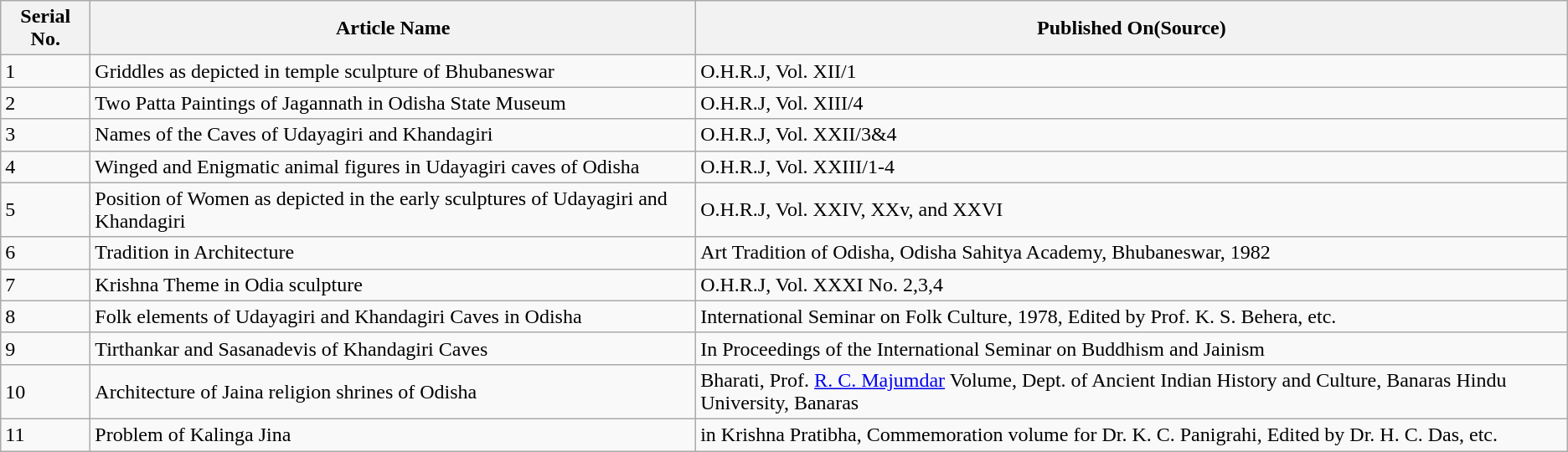<table class="wikitable" border="1">
<tr>
<th>Serial No.</th>
<th>Article Name</th>
<th>Published On(Source)</th>
</tr>
<tr>
<td>1</td>
<td>Griddles as depicted in temple sculpture of Bhubaneswar</td>
<td>O.H.R.J, Vol. XII/1</td>
</tr>
<tr>
<td>2</td>
<td>Two Patta Paintings of Jagannath in Odisha State Museum</td>
<td>O.H.R.J, Vol. XIII/4</td>
</tr>
<tr>
<td>3</td>
<td>Names of the Caves of Udayagiri and Khandagiri</td>
<td>O.H.R.J, Vol. XXII/3&4</td>
</tr>
<tr>
<td>4</td>
<td>Winged and Enigmatic animal figures in Udayagiri caves of Odisha</td>
<td>O.H.R.J, Vol. XXIII/1-4</td>
</tr>
<tr>
<td>5</td>
<td>Position of Women as depicted in the early sculptures of Udayagiri and Khandagiri</td>
<td>O.H.R.J, Vol. XXIV, XXv, and XXVI</td>
</tr>
<tr>
<td>6</td>
<td>Tradition in Architecture</td>
<td>Art Tradition of Odisha, Odisha Sahitya Academy, Bhubaneswar, 1982</td>
</tr>
<tr>
<td>7</td>
<td>Krishna Theme in Odia sculpture</td>
<td>O.H.R.J, Vol. XXXI No. 2,3,4</td>
</tr>
<tr>
<td>8</td>
<td>Folk elements of Udayagiri and Khandagiri Caves in Odisha</td>
<td>International Seminar on Folk Culture, 1978, Edited by Prof. K. S. Behera, etc.</td>
</tr>
<tr>
<td>9</td>
<td>Tirthankar and Sasanadevis of Khandagiri Caves</td>
<td>In Proceedings of the International Seminar on Buddhism and Jainism</td>
</tr>
<tr>
<td>10</td>
<td>Architecture of Jaina religion shrines of Odisha</td>
<td>Bharati, Prof. <a href='#'>R. C. Majumdar</a> Volume, Dept. of Ancient Indian History and Culture, Banaras Hindu University, Banaras</td>
</tr>
<tr>
<td>11</td>
<td>Problem of Kalinga Jina</td>
<td>in Krishna Pratibha, Commemoration volume for Dr. K. C. Panigrahi, Edited by Dr. H. C. Das, etc.</td>
</tr>
</table>
